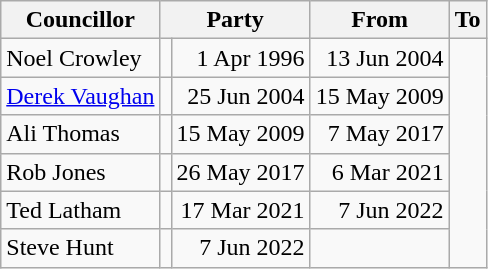<table class=wikitable>
<tr>
<th>Councillor</th>
<th colspan=2>Party</th>
<th>From</th>
<th>To</th>
</tr>
<tr>
<td>Noel Crowley</td>
<td></td>
<td align=right>1 Apr 1996</td>
<td align=right>13 Jun 2004</td>
</tr>
<tr>
<td><a href='#'>Derek Vaughan</a></td>
<td></td>
<td align=right>25 Jun 2004</td>
<td align=right>15 May 2009</td>
</tr>
<tr>
<td>Ali Thomas</td>
<td></td>
<td align=right>15 May 2009</td>
<td align=right>7 May 2017</td>
</tr>
<tr>
<td>Rob Jones</td>
<td></td>
<td align=right>26 May 2017</td>
<td align=right>6 Mar 2021</td>
</tr>
<tr>
<td>Ted Latham</td>
<td></td>
<td align=right>17 Mar 2021</td>
<td align=right>7 Jun 2022</td>
</tr>
<tr>
<td>Steve Hunt</td>
<td></td>
<td align=right>7 Jun 2022</td>
<td align=right></td>
</tr>
</table>
